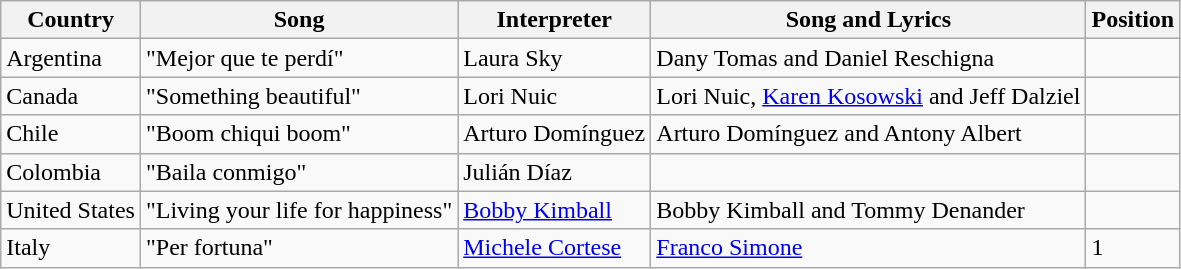<table class="wikitable">
<tr>
<th>Country</th>
<th>Song</th>
<th>Interpreter</th>
<th>Song and Lyrics</th>
<th>Position</th>
</tr>
<tr>
<td>Argentina</td>
<td>"Mejor que te perdí"</td>
<td>Laura Sky</td>
<td>Dany Tomas and Daniel Reschigna</td>
<td></td>
</tr>
<tr>
<td>Canada</td>
<td>"Something beautiful"</td>
<td>Lori Nuic</td>
<td>Lori Nuic, <a href='#'>Karen Kosowski</a> and Jeff Dalziel</td>
<td></td>
</tr>
<tr>
<td>Chile</td>
<td>"Boom chiqui boom"</td>
<td>Arturo Domínguez</td>
<td>Arturo Domínguez and Antony Albert</td>
<td></td>
</tr>
<tr>
<td>Colombia</td>
<td>"Baila conmigo"</td>
<td>Julián Díaz</td>
<td></td>
<td></td>
</tr>
<tr>
<td>United States</td>
<td>"Living your life for happiness"</td>
<td><a href='#'>Bobby Kimball</a></td>
<td>Bobby Kimball and Tommy Denander</td>
<td></td>
</tr>
<tr>
<td>Italy</td>
<td>"Per fortuna"</td>
<td><a href='#'>Michele Cortese</a></td>
<td><a href='#'>Franco Simone</a></td>
<td>1</td>
</tr>
</table>
